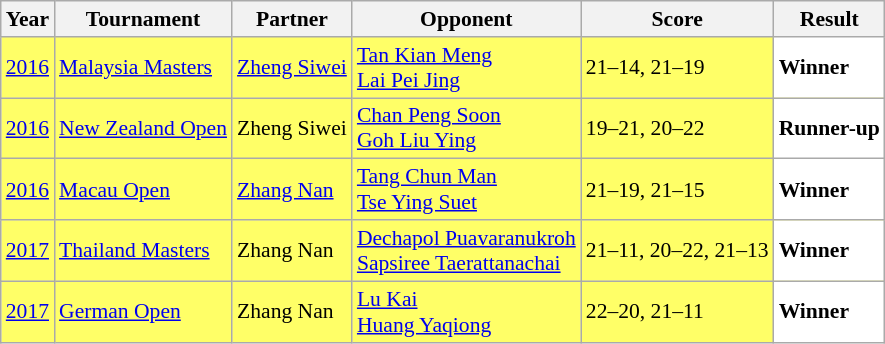<table class="sortable wikitable" style="font-size: 90%;">
<tr>
<th>Year</th>
<th>Tournament</th>
<th>Partner</th>
<th>Opponent</th>
<th>Score</th>
<th>Result</th>
</tr>
<tr style="background:#FFFF67">
<td align="center"><a href='#'>2016</a></td>
<td align="left"><a href='#'>Malaysia Masters</a></td>
<td align="left"> <a href='#'>Zheng Siwei</a></td>
<td align="left"> <a href='#'>Tan Kian Meng</a><br> <a href='#'>Lai Pei Jing</a></td>
<td align="left">21–14, 21–19</td>
<td style="text-align:left; background:white"> <strong>Winner</strong></td>
</tr>
<tr style="background:#FFFF67">
<td align="center"><a href='#'>2016</a></td>
<td align="left"><a href='#'>New Zealand Open</a></td>
<td align="left"> Zheng Siwei</td>
<td align="left"> <a href='#'>Chan Peng Soon</a><br> <a href='#'>Goh Liu Ying</a></td>
<td align="left">19–21, 20–22</td>
<td style="text-align:left; background:white"> <strong>Runner-up</strong></td>
</tr>
<tr style="background:#FFFF67">
<td align="center"><a href='#'>2016</a></td>
<td align="left"><a href='#'>Macau Open</a></td>
<td align="left"> <a href='#'>Zhang Nan</a></td>
<td align="left"> <a href='#'>Tang Chun Man</a><br> <a href='#'>Tse Ying Suet</a></td>
<td align="left">21–19, 21–15</td>
<td style="text-align:left; background:white"> <strong>Winner</strong></td>
</tr>
<tr style="background:#FFFF67">
<td align="center"><a href='#'>2017</a></td>
<td align="left"><a href='#'>Thailand Masters</a></td>
<td align="left"> Zhang Nan</td>
<td align="left"> <a href='#'>Dechapol Puavaranukroh</a><br> <a href='#'>Sapsiree Taerattanachai</a></td>
<td align="left">21–11, 20–22, 21–13</td>
<td style="text-align:left; background:white"> <strong>Winner</strong></td>
</tr>
<tr style="background:#FFFF67">
<td align="center"><a href='#'>2017</a></td>
<td align="left"><a href='#'>German Open</a></td>
<td align="left"> Zhang Nan</td>
<td align="left"> <a href='#'>Lu Kai</a><br> <a href='#'>Huang Yaqiong</a></td>
<td align="left">22–20, 21–11</td>
<td style="text-align:left; background:white"> <strong>Winner</strong></td>
</tr>
</table>
